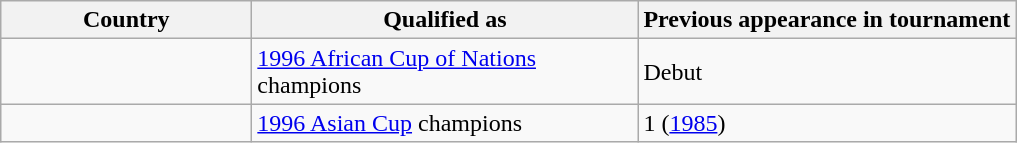<table class="wikitable sortable" style="text-align:left;">
<tr>
<th style="width:160px;">Country</th>
<th style="width:250px;">Qualified as</th>
<th>Previous appearance in tournament</th>
</tr>
<tr>
<td></td>
<td><a href='#'>1996 African Cup of Nations</a> champions</td>
<td>Debut</td>
</tr>
<tr>
<td></td>
<td><a href='#'>1996 Asian Cup</a> champions</td>
<td>1 (<a href='#'>1985</a>)</td>
</tr>
</table>
